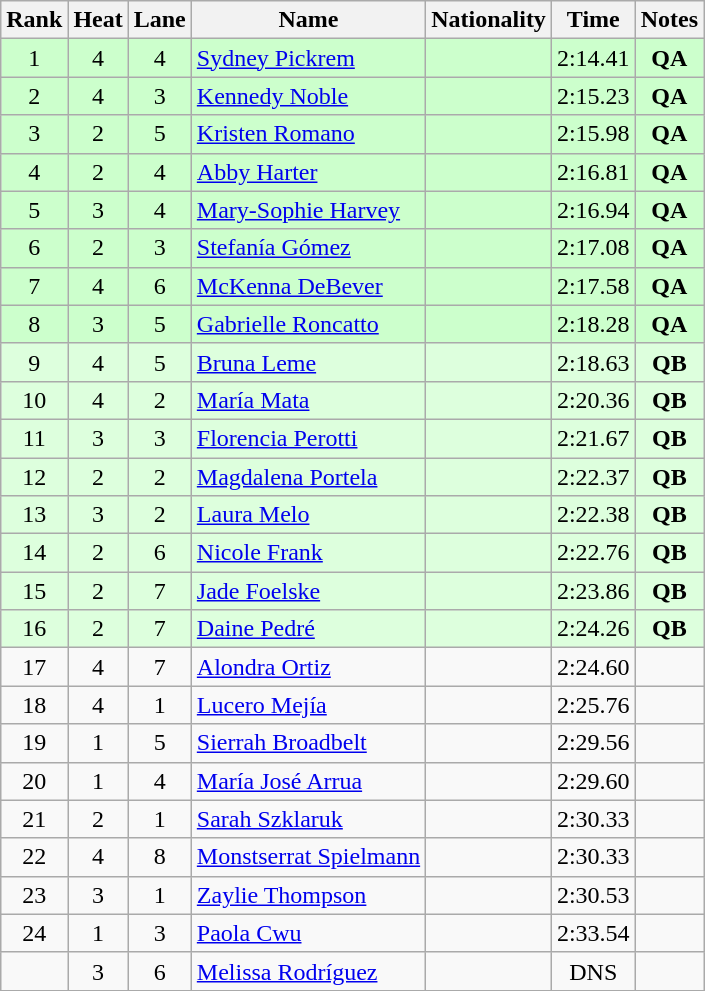<table class="wikitable sortable" style="text-align:center">
<tr>
<th>Rank</th>
<th>Heat</th>
<th>Lane</th>
<th>Name</th>
<th>Nationality</th>
<th>Time</th>
<th>Notes</th>
</tr>
<tr bgcolor="ccffcc">
<td>1</td>
<td>4</td>
<td>4</td>
<td align="left"><a href='#'>Sydney Pickrem</a></td>
<td align="left"></td>
<td>2:14.41</td>
<td><strong>QA</strong></td>
</tr>
<tr bgcolor="ccffcc">
<td>2</td>
<td>4</td>
<td>3</td>
<td align="left"><a href='#'>Kennedy Noble</a></td>
<td align="left"></td>
<td>2:15.23</td>
<td><strong>QA</strong></td>
</tr>
<tr bgcolor="ccffcc">
<td>3</td>
<td>2</td>
<td>5</td>
<td align="left"><a href='#'>Kristen Romano</a></td>
<td align="left"></td>
<td>2:15.98</td>
<td><strong>QA</strong></td>
</tr>
<tr bgcolor="ccffcc">
<td>4</td>
<td>2</td>
<td>4</td>
<td align="left"><a href='#'>Abby Harter</a></td>
<td align="left"></td>
<td>2:16.81</td>
<td><strong>QA</strong></td>
</tr>
<tr bgcolor="ccffcc">
<td>5</td>
<td>3</td>
<td>4</td>
<td align="left"><a href='#'>Mary-Sophie Harvey</a></td>
<td align="left"></td>
<td>2:16.94</td>
<td><strong>QA</strong></td>
</tr>
<tr bgcolor="ccffcc">
<td>6</td>
<td>2</td>
<td>3</td>
<td align="left"><a href='#'>Stefanía Gómez</a></td>
<td align="left"></td>
<td>2:17.08</td>
<td><strong>QA</strong></td>
</tr>
<tr bgcolor="ccffcc">
<td>7</td>
<td>4</td>
<td>6</td>
<td align="left"><a href='#'>McKenna DeBever</a></td>
<td align="left"></td>
<td>2:17.58</td>
<td><strong>QA</strong></td>
</tr>
<tr bgcolor="ccffcc">
<td>8</td>
<td>3</td>
<td>5</td>
<td align="left"><a href='#'>Gabrielle Roncatto</a></td>
<td align="left"></td>
<td>2:18.28</td>
<td><strong>QA</strong></td>
</tr>
<tr bgcolor="ddffdd">
<td>9</td>
<td>4</td>
<td>5</td>
<td align="left"><a href='#'>Bruna Leme</a></td>
<td align="left"></td>
<td>2:18.63</td>
<td><strong>QB</strong></td>
</tr>
<tr bgcolor="ddffdd">
<td>10</td>
<td>4</td>
<td>2</td>
<td align="left"><a href='#'>María Mata</a></td>
<td align="left"></td>
<td>2:20.36</td>
<td><strong>QB</strong></td>
</tr>
<tr bgcolor="ddffdd">
<td>11</td>
<td>3</td>
<td>3</td>
<td align="left"><a href='#'>Florencia Perotti</a></td>
<td align="left"></td>
<td>2:21.67</td>
<td><strong>QB</strong></td>
</tr>
<tr bgcolor="ddffdd">
<td>12</td>
<td>2</td>
<td>2</td>
<td align="left"><a href='#'>Magdalena Portela</a></td>
<td align="left"></td>
<td>2:22.37</td>
<td><strong>QB</strong></td>
</tr>
<tr bgcolor="ddffdd">
<td>13</td>
<td>3</td>
<td>2</td>
<td align="left"><a href='#'>Laura Melo</a></td>
<td align="left"></td>
<td>2:22.38</td>
<td><strong>QB</strong></td>
</tr>
<tr bgcolor="ddffdd">
<td>14</td>
<td>2</td>
<td>6</td>
<td align="left"><a href='#'>Nicole Frank</a></td>
<td align="left"></td>
<td>2:22.76</td>
<td><strong>QB</strong></td>
</tr>
<tr bgcolor="ddffdd">
<td>15</td>
<td>2</td>
<td>7</td>
<td align="left"><a href='#'>Jade Foelske</a></td>
<td align="left"></td>
<td>2:23.86</td>
<td><strong>QB</strong></td>
</tr>
<tr bgcolor="ddffdd">
<td>16</td>
<td>2</td>
<td>7</td>
<td align="left"><a href='#'>Daine Pedré</a></td>
<td align="left"></td>
<td>2:24.26</td>
<td><strong>QB</strong></td>
</tr>
<tr>
<td>17</td>
<td>4</td>
<td>7</td>
<td align="left"><a href='#'>Alondra Ortiz</a></td>
<td align="left"></td>
<td>2:24.60</td>
<td></td>
</tr>
<tr>
<td>18</td>
<td>4</td>
<td>1</td>
<td align="left"><a href='#'>Lucero Mejía</a></td>
<td align="left"></td>
<td>2:25.76</td>
<td></td>
</tr>
<tr>
<td>19</td>
<td>1</td>
<td>5</td>
<td align="left"><a href='#'>Sierrah Broadbelt</a></td>
<td align="left"></td>
<td>2:29.56</td>
<td></td>
</tr>
<tr>
<td>20</td>
<td>1</td>
<td>4</td>
<td align="left"><a href='#'>María José Arrua</a></td>
<td align="left"></td>
<td>2:29.60</td>
<td></td>
</tr>
<tr>
<td>21</td>
<td>2</td>
<td>1</td>
<td align="left"><a href='#'>Sarah Szklaruk</a></td>
<td align="left"></td>
<td>2:30.33</td>
<td></td>
</tr>
<tr>
<td>22</td>
<td>4</td>
<td>8</td>
<td align="left"><a href='#'>Monstserrat Spielmann</a></td>
<td align="left"></td>
<td>2:30.33</td>
<td></td>
</tr>
<tr>
<td>23</td>
<td>3</td>
<td>1</td>
<td align="left"><a href='#'>Zaylie Thompson</a></td>
<td align="left"></td>
<td>2:30.53</td>
<td></td>
</tr>
<tr>
<td>24</td>
<td>1</td>
<td>3</td>
<td align="left"><a href='#'>Paola Cwu</a></td>
<td align="left"></td>
<td>2:33.54</td>
<td></td>
</tr>
<tr>
<td></td>
<td>3</td>
<td>6</td>
<td align="left"><a href='#'>Melissa Rodríguez</a></td>
<td align="left"></td>
<td>DNS</td>
<td></td>
</tr>
<tr>
</tr>
</table>
